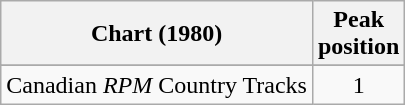<table class="wikitable">
<tr>
<th align="left">Chart (1980)</th>
<th align="center">Peak<br>position</th>
</tr>
<tr>
</tr>
<tr>
<td align="left">Canadian <em>RPM</em> Country Tracks</td>
<td align="center">1</td>
</tr>
</table>
